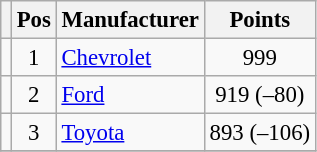<table class="wikitable" style="font-size: 95%;">
<tr>
<th></th>
<th>Pos</th>
<th>Manufacturer</th>
<th>Points</th>
</tr>
<tr>
<td align="left"></td>
<td style="text-align:center;">1</td>
<td><a href='#'>Chevrolet</a></td>
<td style="text-align:center;">999</td>
</tr>
<tr>
<td align="left"></td>
<td style="text-align:center;">2</td>
<td><a href='#'>Ford</a></td>
<td style="text-align:center;">919 (–80)</td>
</tr>
<tr>
<td align="left"></td>
<td style="text-align:center;">3</td>
<td><a href='#'>Toyota</a></td>
<td style="text-align:center;">893 (–106)</td>
</tr>
<tr class="sortbottom">
</tr>
</table>
